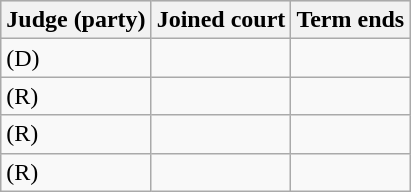<table class="wikitable" style="border-collapse:collapse;" style="text-align: center">
<tr bgcolor=#dedede>
<th>Judge (party)</th>
<th>Joined court</th>
<th>Term ends</th>
</tr>
<tr>
<td> (D)</td>
<td></td>
<td></td>
</tr>
<tr>
<td> (R)</td>
<td></td>
<td></td>
</tr>
<tr>
<td> (R)</td>
<td></td>
<td></td>
</tr>
<tr>
<td> (R)</td>
<td></td>
<td></td>
</tr>
</table>
